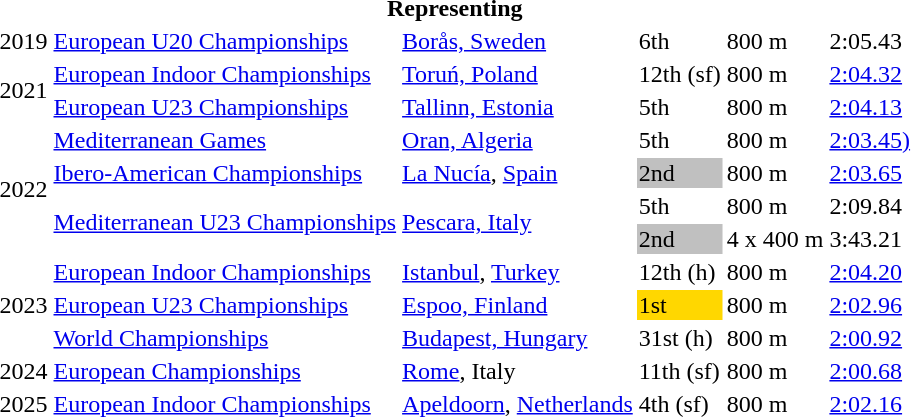<table>
<tr>
<th colspan="6">Representing </th>
</tr>
<tr>
<td>2019</td>
<td><a href='#'>European U20 Championships</a></td>
<td><a href='#'>Borås, Sweden</a></td>
<td>6th</td>
<td>800 m</td>
<td>2:05.43</td>
</tr>
<tr>
<td rowspan=2>2021</td>
<td><a href='#'>European Indoor Championships</a></td>
<td><a href='#'>Toruń, Poland</a></td>
<td>12th (sf)</td>
<td>800 m  </td>
<td><a href='#'>2:04.32</a></td>
</tr>
<tr>
<td><a href='#'>European U23 Championships</a></td>
<td><a href='#'>Tallinn, Estonia</a></td>
<td>5th</td>
<td>800 m</td>
<td><a href='#'>2:04.13</a></td>
</tr>
<tr>
<td rowspan=4>2022</td>
<td><a href='#'>Mediterranean Games</a></td>
<td><a href='#'>Oran, Algeria</a></td>
<td>5th</td>
<td>800 m</td>
<td><a href='#'>2:03.45)</a></td>
</tr>
<tr>
<td><a href='#'>Ibero-American Championships</a></td>
<td><a href='#'>La Nucía</a>, <a href='#'>Spain</a></td>
<td bgcolor="silver">2nd</td>
<td>800 m</td>
<td><a href='#'>2:03.65</a></td>
</tr>
<tr>
<td rowspan=2><a href='#'>Mediterranean U23 Championships</a></td>
<td rowspan=2><a href='#'>Pescara, Italy</a></td>
<td>5th</td>
<td>800 m</td>
<td>2:09.84</td>
</tr>
<tr>
<td bgcolor="silver">2nd</td>
<td>4 x 400 m</td>
<td>3:43.21</td>
</tr>
<tr>
<td rowspan=3>2023</td>
<td><a href='#'>European Indoor Championships</a></td>
<td><a href='#'>Istanbul</a>, <a href='#'>Turkey</a></td>
<td>12th (h)</td>
<td>800 m  </td>
<td><a href='#'>2:04.20</a></td>
</tr>
<tr>
<td><a href='#'>European U23 Championships</a></td>
<td><a href='#'>Espoo, Finland</a></td>
<td bgcolor="gold">1st</td>
<td>800 m</td>
<td><a href='#'>2:02.96</a></td>
</tr>
<tr>
<td><a href='#'>World Championships</a></td>
<td><a href='#'>Budapest, Hungary</a></td>
<td>31st (h)</td>
<td>800 m</td>
<td><a href='#'>2:00.92</a></td>
</tr>
<tr>
<td>2024</td>
<td><a href='#'>European Championships</a></td>
<td><a href='#'>Rome</a>, Italy</td>
<td>11th (sf)</td>
<td>800 m</td>
<td><a href='#'>2:00.68</a></td>
</tr>
<tr>
<td>2025</td>
<td><a href='#'>European Indoor Championships</a></td>
<td><a href='#'>Apeldoorn</a>, <a href='#'>Netherlands</a></td>
<td>4th (sf)</td>
<td>800 m </td>
<td><a href='#'>2:02.16</a></td>
</tr>
</table>
